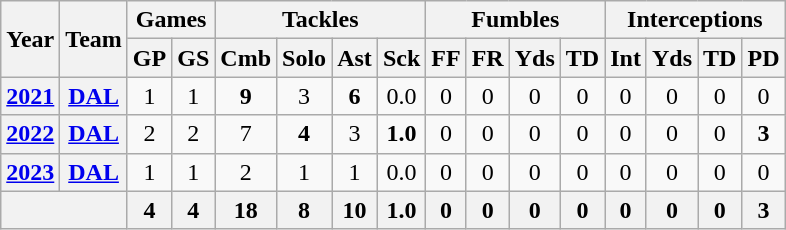<table class= "wikitable" style="text-align:center;">
<tr>
<th rowspan="2">Year</th>
<th rowspan="2">Team</th>
<th colspan="2">Games</th>
<th colspan="4">Tackles</th>
<th colspan="4">Fumbles</th>
<th colspan="4">Interceptions</th>
</tr>
<tr>
<th>GP</th>
<th>GS</th>
<th>Cmb</th>
<th>Solo</th>
<th>Ast</th>
<th>Sck</th>
<th>FF</th>
<th>FR</th>
<th>Yds</th>
<th>TD</th>
<th>Int</th>
<th>Yds</th>
<th>TD</th>
<th>PD</th>
</tr>
<tr>
<th><a href='#'>2021</a></th>
<th><a href='#'>DAL</a></th>
<td>1</td>
<td>1</td>
<td><strong>9</strong></td>
<td>3</td>
<td><strong>6</strong></td>
<td>0.0</td>
<td>0</td>
<td>0</td>
<td>0</td>
<td>0</td>
<td>0</td>
<td>0</td>
<td>0</td>
<td>0</td>
</tr>
<tr>
<th><a href='#'>2022</a></th>
<th><a href='#'>DAL</a></th>
<td>2</td>
<td>2</td>
<td>7</td>
<td><strong>4</strong></td>
<td>3</td>
<td><strong>1.0</strong></td>
<td>0</td>
<td>0</td>
<td>0</td>
<td>0</td>
<td>0</td>
<td>0</td>
<td>0</td>
<td><strong>3</strong></td>
</tr>
<tr>
<th><a href='#'>2023</a></th>
<th><a href='#'>DAL</a></th>
<td>1</td>
<td>1</td>
<td>2</td>
<td>1</td>
<td>1</td>
<td>0.0</td>
<td>0</td>
<td>0</td>
<td>0</td>
<td>0</td>
<td>0</td>
<td>0</td>
<td>0</td>
<td>0</td>
</tr>
<tr>
<th colspan="2"></th>
<th>4</th>
<th>4</th>
<th>18</th>
<th>8</th>
<th>10</th>
<th>1.0</th>
<th>0</th>
<th>0</th>
<th>0</th>
<th>0</th>
<th>0</th>
<th>0</th>
<th>0</th>
<th>3</th>
</tr>
</table>
